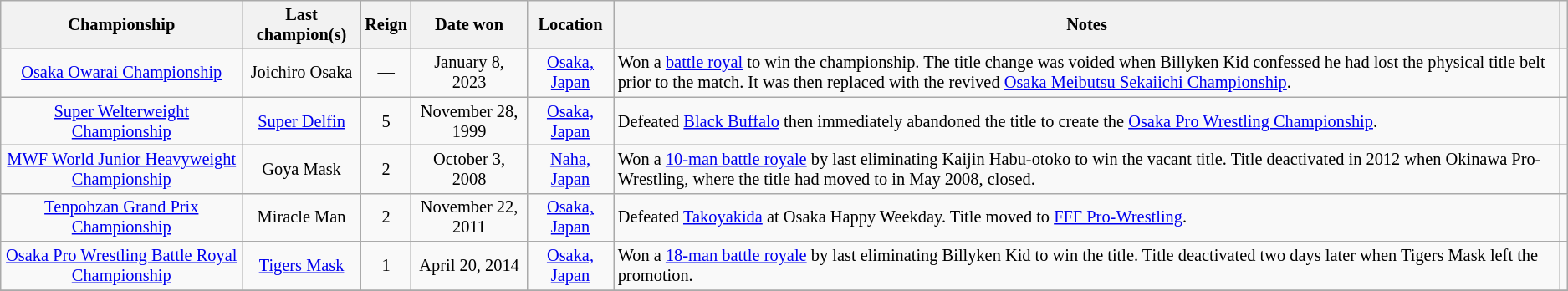<table class="wikitable" style="text-align:center; font-size:85%;">
<tr>
<th>Championship</th>
<th>Last champion(s)</th>
<th>Reign</th>
<th>Date won</th>
<th>Location</th>
<th>Notes</th>
<th class="unsortable"></th>
</tr>
<tr>
<td><a href='#'>Osaka Owarai Championship</a></td>
<td>Joichiro Osaka</td>
<td>—</td>
<td>January 8, 2023</td>
<td><a href='#'>Osaka, Japan</a></td>
<td align=left>Won a <a href='#'>battle royal</a> to win the championship. The title change was voided when Billyken Kid confessed he had lost the physical title belt prior to the match. It was then replaced with the revived <a href='#'>Osaka Meibutsu Sekaiichi Championship</a>.</td>
<td></td>
</tr>
<tr>
<td><a href='#'>Super Welterweight Championship</a></td>
<td><a href='#'>Super Delfin</a></td>
<td>5</td>
<td>November 28, 1999</td>
<td><a href='#'>Osaka, Japan</a></td>
<td align=left>Defeated <a href='#'>Black Buffalo</a> then immediately abandoned the title to create the <a href='#'>Osaka Pro Wrestling Championship</a>.</td>
<td></td>
</tr>
<tr>
<td><a href='#'>MWF World Junior Heavyweight Championship</a></td>
<td>Goya Mask</td>
<td>2</td>
<td>October 3, 2008</td>
<td><a href='#'>Naha, Japan</a></td>
<td align=left>Won a <a href='#'>10-man battle royale</a> by last eliminating Kaijin Habu-otoko to win the vacant title. Title deactivated in 2012 when Okinawa Pro-Wrestling, where the title had moved to in May 2008, closed.</td>
<td></td>
</tr>
<tr>
<td><a href='#'>Tenpohzan Grand Prix Championship</a></td>
<td>Miracle Man</td>
<td>2</td>
<td>November 22, 2011</td>
<td><a href='#'>Osaka, Japan</a></td>
<td align=left>Defeated <a href='#'>Takoyakida</a> at Osaka Happy Weekday. Title moved to <a href='#'>FFF Pro-Wrestling</a>.</td>
<td></td>
</tr>
<tr>
<td><a href='#'>Osaka Pro Wrestling Battle Royal Championship</a></td>
<td><a href='#'>Tigers Mask</a></td>
<td>1</td>
<td>April 20, 2014</td>
<td><a href='#'>Osaka, Japan</a></td>
<td align=left>Won a <a href='#'>18-man battle royale</a> by last eliminating Billyken Kid to win the title. Title deactivated two days later when Tigers Mask left the promotion.</td>
<td></td>
</tr>
<tr>
</tr>
</table>
